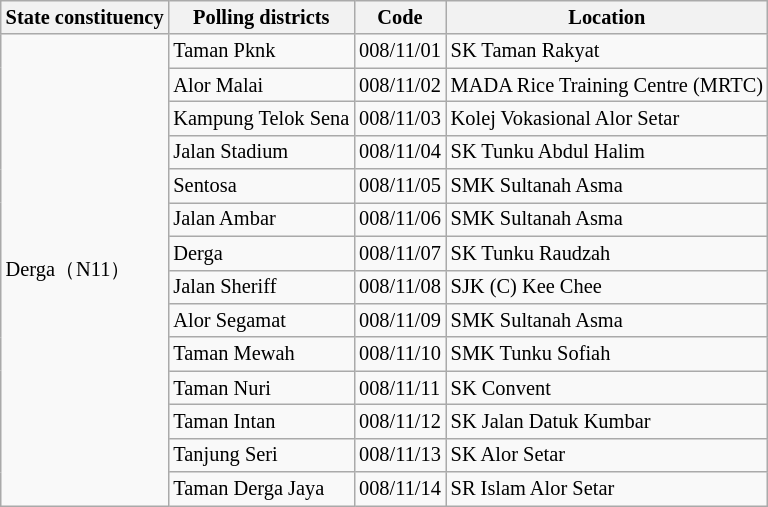<table class="wikitable sortable mw-collapsible" style="white-space:nowrap;font-size:85%">
<tr>
<th>State constituency</th>
<th>Polling districts</th>
<th>Code</th>
<th>Location</th>
</tr>
<tr>
<td rowspan="14">Derga（N11）</td>
<td>Taman Pknk</td>
<td>008/11/01</td>
<td>SK Taman Rakyat</td>
</tr>
<tr>
<td>Alor Malai</td>
<td>008/11/02</td>
<td>MADA Rice Training Centre (MRTC)</td>
</tr>
<tr>
<td>Kampung Telok Sena</td>
<td>008/11/03</td>
<td>Kolej Vokasional Alor Setar</td>
</tr>
<tr>
<td>Jalan Stadium</td>
<td>008/11/04</td>
<td>SK Tunku Abdul Halim</td>
</tr>
<tr>
<td>Sentosa</td>
<td>008/11/05</td>
<td>SMK Sultanah Asma</td>
</tr>
<tr>
<td>Jalan Ambar</td>
<td>008/11/06</td>
<td>SMK Sultanah Asma</td>
</tr>
<tr>
<td>Derga</td>
<td>008/11/07</td>
<td>SK Tunku Raudzah</td>
</tr>
<tr>
<td>Jalan Sheriff</td>
<td>008/11/08</td>
<td>SJK (C) Kee Chee</td>
</tr>
<tr>
<td>Alor Segamat</td>
<td>008/11/09</td>
<td>SMK Sultanah Asma</td>
</tr>
<tr>
<td>Taman Mewah</td>
<td>008/11/10</td>
<td>SMK Tunku Sofiah</td>
</tr>
<tr>
<td>Taman Nuri</td>
<td>008/11/11</td>
<td>SK Convent</td>
</tr>
<tr>
<td>Taman Intan</td>
<td>008/11/12</td>
<td>SK Jalan Datuk Kumbar</td>
</tr>
<tr>
<td>Tanjung Seri</td>
<td>008/11/13</td>
<td>SK Alor Setar</td>
</tr>
<tr>
<td>Taman Derga Jaya</td>
<td>008/11/14</td>
<td>SR Islam Alor Setar</td>
</tr>
</table>
